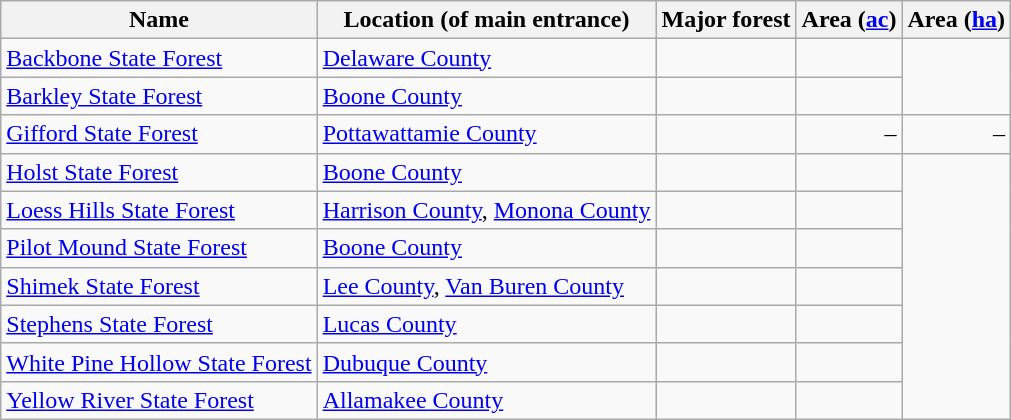<table class="wikitable sortable">
<tr>
<th>Name</th>
<th>Location (of main entrance)</th>
<th>Major forest</th>
<th>Area (<a href='#'>ac</a>)</th>
<th>Area (<a href='#'>ha</a>)</th>
</tr>
<tr>
<td><a href='#'>Backbone State Forest</a></td>
<td><a href='#'>Delaware County</a></td>
<td></td>
<td></td>
</tr>
<tr>
<td><a href='#'>Barkley State Forest</a></td>
<td><a href='#'>Boone County</a></td>
<td></td>
<td></td>
</tr>
<tr>
<td><a href='#'>Gifford State Forest</a></td>
<td><a href='#'>Pottawattamie County</a></td>
<td></td>
<td align=right>–</td>
<td align=right>–</td>
</tr>
<tr>
<td><a href='#'>Holst State Forest</a></td>
<td><a href='#'>Boone County</a></td>
<td></td>
<td></td>
</tr>
<tr>
<td><a href='#'> Loess Hills State Forest</a></td>
<td><a href='#'>Harrison County</a>, <a href='#'>Monona County</a></td>
<td></td>
<td></td>
</tr>
<tr>
<td><a href='#'>Pilot Mound State Forest</a></td>
<td><a href='#'>Boone County</a></td>
<td></td>
<td></td>
</tr>
<tr>
<td><a href='#'>Shimek State Forest</a></td>
<td><a href='#'>Lee County</a>, <a href='#'>Van Buren County</a></td>
<td></td>
<td></td>
</tr>
<tr>
<td><a href='#'>Stephens State Forest</a></td>
<td><a href='#'>Lucas County</a></td>
<td></td>
<td></td>
</tr>
<tr>
<td><a href='#'>White Pine Hollow State Forest</a></td>
<td><a href='#'>Dubuque County</a></td>
<td></td>
<td></td>
</tr>
<tr>
<td><a href='#'>Yellow River State Forest</a></td>
<td><a href='#'>Allamakee County</a></td>
<td></td>
<td></td>
</tr>
</table>
